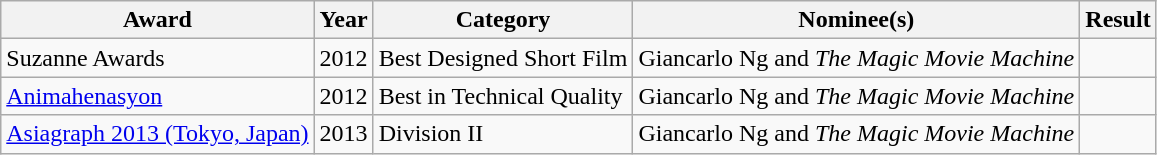<table class="wikitable">
<tr>
<th>Award</th>
<th>Year</th>
<th>Category</th>
<th>Nominee(s)</th>
<th>Result</th>
</tr>
<tr>
<td rowspan=1>Suzanne Awards</td>
<td rowspan=1>2012</td>
<td>Best Designed Short Film</td>
<td>Giancarlo Ng and <em>The Magic Movie Machine</em></td>
<td></td>
</tr>
<tr>
<td rowspan=1><a href='#'>Animahenasyon</a></td>
<td rowspan=1>2012</td>
<td>Best in Technical Quality</td>
<td>Giancarlo Ng and <em>The Magic Movie Machine</em></td>
<td></td>
</tr>
<tr>
<td rowspan=1><a href='#'>Asiagraph 2013 (Tokyo, Japan)</a></td>
<td rowspan=1>2013</td>
<td>Division II</td>
<td>Giancarlo Ng and <em>The Magic Movie Machine</em></td>
<td></td>
</tr>
</table>
